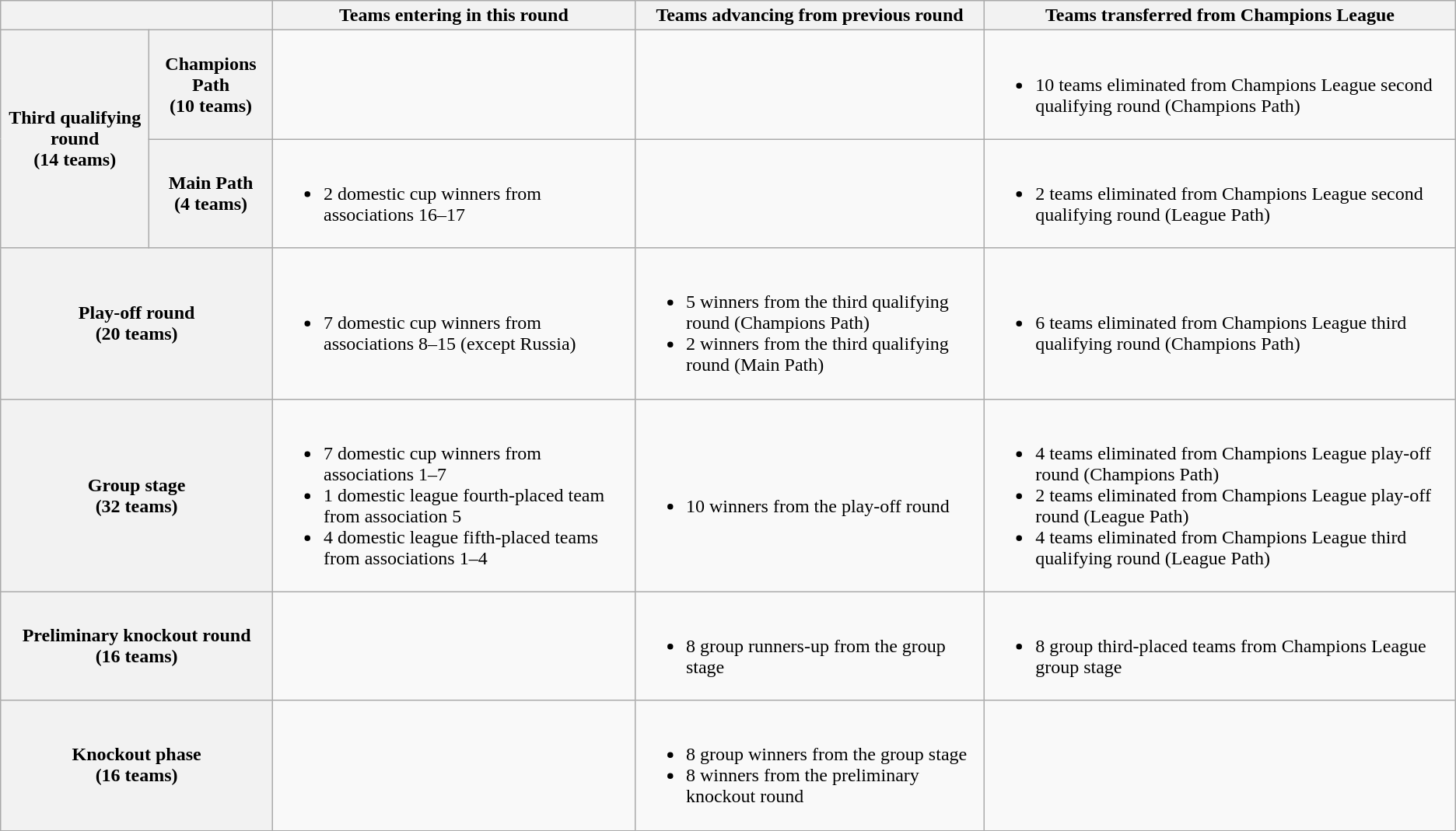<table class="wikitable">
<tr>
<th colspan=2></th>
<th>Teams entering in this round</th>
<th>Teams advancing from previous round</th>
<th>Teams transferred from Champions League</th>
</tr>
<tr>
<th rowspan=2>Third qualifying round<br>(14 teams)</th>
<th>Champions Path<br>(10 teams)</th>
<td></td>
<td></td>
<td><br><ul><li>10 teams eliminated from Champions League second qualifying round (Champions Path)</li></ul></td>
</tr>
<tr>
<th>Main Path<br>(4 teams)</th>
<td><br><ul><li>2 domestic cup winners from associations 16–17</li></ul></td>
<td></td>
<td><br><ul><li>2 teams eliminated from Champions League second qualifying round (League Path)</li></ul></td>
</tr>
<tr>
<th colspan=2>Play-off round<br>(20 teams)</th>
<td><br><ul><li>7 domestic cup winners from associations 8–15 (except Russia)</li></ul></td>
<td><br><ul><li>5 winners from the third qualifying round (Champions Path)</li><li>2 winners from the third qualifying round (Main Path)</li></ul></td>
<td><br><ul><li>6 teams eliminated from Champions League third qualifying round (Champions Path)</li></ul></td>
</tr>
<tr>
<th colspan=2>Group stage<br>(32 teams)</th>
<td><br><ul><li>7 domestic cup winners from associations 1–7</li><li>1 domestic league fourth-placed team from association 5</li><li>4 domestic league fifth-placed teams from associations 1–4</li></ul></td>
<td><br><ul><li>10 winners from the play-off round</li></ul></td>
<td><br><ul><li>4 teams eliminated from Champions League play-off round (Champions Path)</li><li>2 teams eliminated from Champions League play-off round (League Path)</li><li>4 teams eliminated from Champions League third qualifying round (League Path)</li></ul></td>
</tr>
<tr>
<th colspan=2>Preliminary knockout round<br>(16 teams)</th>
<td></td>
<td><br><ul><li>8 group runners-up from the group stage</li></ul></td>
<td><br><ul><li>8 group third-placed teams from Champions League group stage</li></ul></td>
</tr>
<tr>
<th colspan=2>Knockout phase<br>(16 teams)</th>
<td></td>
<td><br><ul><li>8 group winners from the group stage</li><li>8 winners from the preliminary knockout round</li></ul></td>
<td></td>
</tr>
</table>
